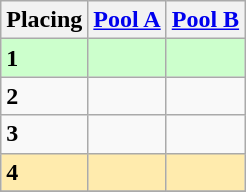<table class=wikitable style="border:1px solid #AAAAAA;">
<tr>
<th>Placing</th>
<th><a href='#'>Pool A</a></th>
<th><a href='#'>Pool B</a></th>
</tr>
<tr style="background: #ccffcc;">
<td><strong>1</strong></td>
<td></td>
<td></td>
</tr>
<tr>
<td><strong>2</strong></td>
<td></td>
<td></td>
</tr>
<tr>
<td><strong>3</strong></td>
<td></td>
<td></td>
</tr>
<tr style="background: #ffebad;">
<td><strong>4</strong></td>
<td></td>
<td></td>
</tr>
<tr>
</tr>
</table>
